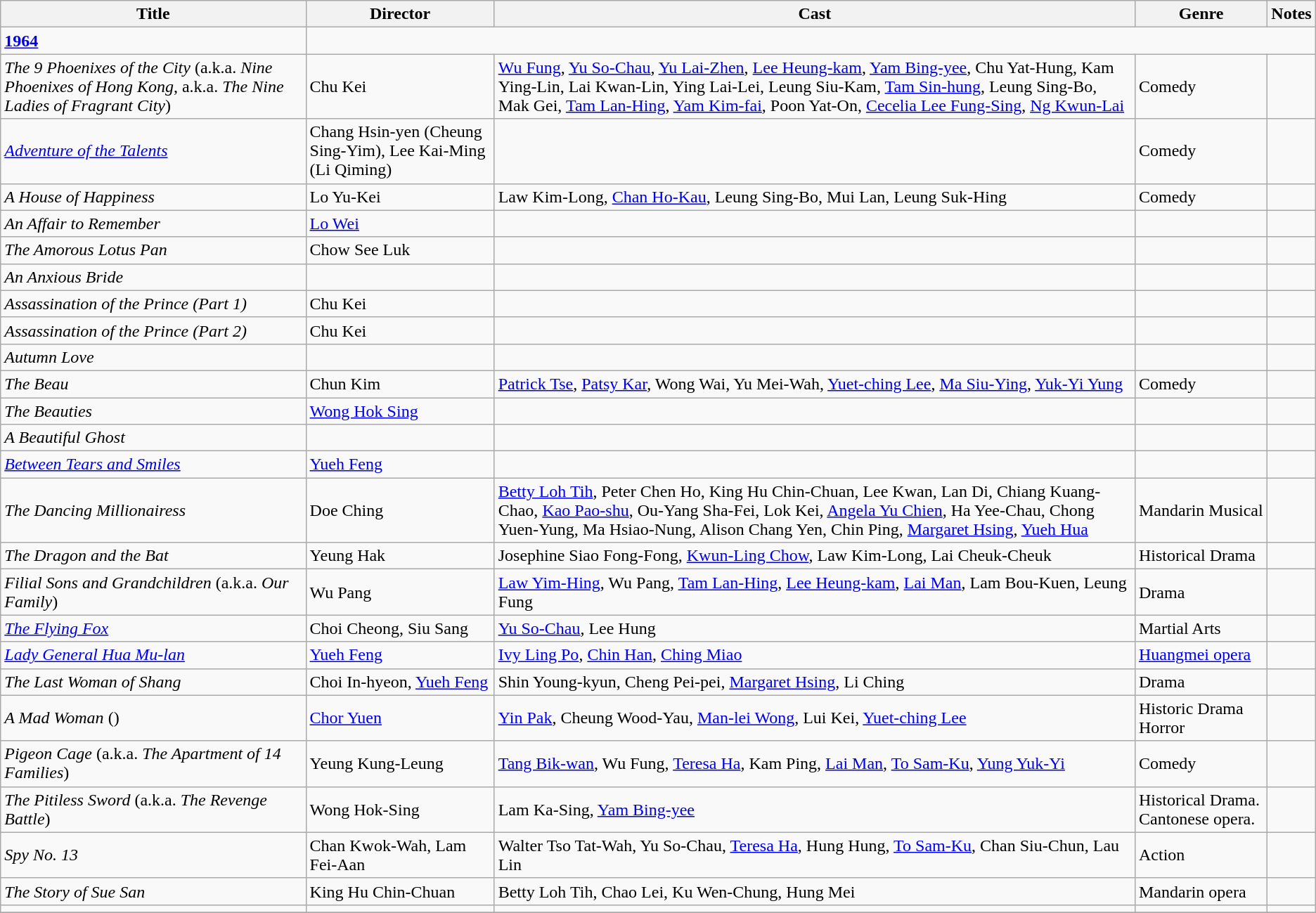<table class="wikitable sortable">
<tr>
<th>Title</th>
<th>Director</th>
<th>Cast</th>
<th>Genre</th>
<th>Notes</th>
</tr>
<tr>
<td><strong><a href='#'>1964</a></strong></td>
</tr>
<tr>
<td><em>The 9 Phoenixes of the City</em> (a.k.a. <em>Nine Phoenixes of Hong Kong</em>, a.k.a. <em>The Nine Ladies of Fragrant City</em>)</td>
<td>Chu Kei</td>
<td><a href='#'>Wu Fung</a>, <a href='#'>Yu So-Chau</a>, <a href='#'>Yu Lai-Zhen</a>, <a href='#'>Lee Heung-kam</a>, <a href='#'>Yam Bing-yee</a>, Chu Yat-Hung, Kam Ying-Lin, Lai Kwan-Lin, Ying Lai-Lei, Leung Siu-Kam, <a href='#'>Tam Sin-hung</a>, Leung Sing-Bo, Mak Gei, <a href='#'>Tam Lan-Hing</a>, <a href='#'>Yam Kim-fai</a>, Poon Yat-On, <a href='#'>Cecelia Lee Fung-Sing</a>, <a href='#'>Ng Kwun-Lai</a></td>
<td>Comedy</td>
<td></td>
</tr>
<tr>
<td><em><a href='#'>Adventure of the Talents</a></em></td>
<td>Chang Hsin-yen (Cheung Sing-Yim), Lee Kai-Ming (Li Qiming)</td>
<td></td>
<td>Comedy</td>
<td></td>
</tr>
<tr>
<td><em>A House of Happiness</em></td>
<td>Lo Yu-Kei</td>
<td>Law Kim-Long, <a href='#'>Chan Ho-Kau</a>, Leung Sing-Bo, Mui Lan, Leung Suk-Hing</td>
<td>Comedy</td>
<td></td>
</tr>
<tr>
<td><em>An Affair to Remember</em></td>
<td><a href='#'>Lo Wei</a></td>
<td></td>
<td></td>
<td></td>
</tr>
<tr>
<td><em>The Amorous Lotus Pan</em></td>
<td>Chow See Luk</td>
<td></td>
<td></td>
<td></td>
</tr>
<tr>
<td><em>An Anxious Bride</em></td>
<td></td>
<td></td>
<td></td>
<td></td>
</tr>
<tr>
<td><em>Assassination of the Prince (Part 1)</em></td>
<td>Chu Kei</td>
<td></td>
<td></td>
<td></td>
</tr>
<tr>
<td><em>Assassination of the Prince (Part 2)</em></td>
<td>Chu Kei</td>
<td></td>
<td></td>
<td></td>
</tr>
<tr>
<td><em>Autumn Love</em></td>
<td></td>
<td></td>
<td></td>
<td></td>
</tr>
<tr>
<td><em>The Beau</em></td>
<td>Chun Kim</td>
<td><a href='#'>Patrick Tse</a>, <a href='#'>Patsy Kar</a>, Wong Wai, Yu Mei-Wah, <a href='#'>Yuet-ching Lee</a>, <a href='#'>Ma Siu-Ying</a>, <a href='#'>Yuk-Yi Yung</a></td>
<td>Comedy</td>
<td></td>
</tr>
<tr>
<td><em>The Beauties</em></td>
<td><a href='#'>Wong Hok Sing</a></td>
<td></td>
<td></td>
<td></td>
</tr>
<tr>
<td><em>A Beautiful Ghost</em></td>
<td></td>
<td></td>
<td></td>
<td></td>
</tr>
<tr>
<td><em><a href='#'>Between Tears and Smiles</a></em></td>
<td><a href='#'>Yueh Feng</a></td>
<td></td>
<td></td>
<td></td>
</tr>
<tr>
<td><em>The Dancing Millionairess</em></td>
<td>Doe Ching</td>
<td><a href='#'>Betty Loh Tih</a>, Peter Chen Ho, King Hu Chin-Chuan, Lee Kwan, Lan Di, Chiang Kuang-Chao, <a href='#'>Kao Pao-shu</a>, Ou-Yang Sha-Fei, Lok Kei, <a href='#'>Angela Yu Chien</a>, Ha Yee-Chau, Chong Yuen-Yung, Ma Hsiao-Nung, Alison Chang Yen, Chin Ping, <a href='#'>Margaret Hsing</a>, <a href='#'>Yueh Hua</a></td>
<td>Mandarin Musical</td>
<td></td>
</tr>
<tr>
<td><em>The Dragon and the Bat</em></td>
<td>Yeung Hak</td>
<td>Josephine Siao Fong-Fong, <a href='#'>Kwun-Ling Chow</a>, Law Kim-Long, Lai Cheuk-Cheuk</td>
<td>Historical Drama</td>
<td></td>
</tr>
<tr>
<td><em>Filial Sons and Grandchildren</em> (a.k.a. <em>Our Family</em>)</td>
<td>Wu Pang</td>
<td><a href='#'>Law Yim-Hing</a>, Wu Pang, <a href='#'>Tam Lan-Hing</a>, <a href='#'>Lee Heung-kam</a>, <a href='#'>Lai Man</a>, Lam Bou-Kuen, Leung Fung</td>
<td>Drama</td>
<td></td>
</tr>
<tr>
<td><em><a href='#'>The Flying Fox</a></em></td>
<td>Choi Cheong, Siu Sang</td>
<td><a href='#'>Yu So-Chau</a>, Lee Hung</td>
<td>Martial Arts</td>
<td></td>
</tr>
<tr>
<td><em><a href='#'>Lady General Hua Mu-lan</a></em></td>
<td><a href='#'>Yueh Feng</a></td>
<td><a href='#'>Ivy Ling Po</a>, <a href='#'>Chin Han</a>, <a href='#'>Ching Miao</a></td>
<td><a href='#'>Huangmei opera</a></td>
<td></td>
</tr>
<tr>
<td><em>The Last Woman of Shang</em></td>
<td>Choi In-hyeon, <a href='#'>Yueh Feng</a></td>
<td>Shin Young-kyun, Cheng Pei-pei, <a href='#'>Margaret Hsing</a>, Li Ching</td>
<td>Drama</td>
<td></td>
</tr>
<tr>
<td><em>A Mad Woman</em> ()</td>
<td><a href='#'>Chor Yuen</a></td>
<td><a href='#'>Yin Pak</a>, Cheung Wood-Yau, <a href='#'>Man-lei Wong</a>, Lui Kei, <a href='#'>Yuet-ching Lee</a></td>
<td>Historic Drama Horror</td>
<td></td>
</tr>
<tr>
<td><em>Pigeon Cage</em> (a.k.a. <em>The Apartment of 14 Families</em>)</td>
<td>Yeung Kung-Leung</td>
<td><a href='#'>Tang Bik-wan</a>, Wu Fung, <a href='#'>Teresa Ha</a>, Kam Ping, <a href='#'>Lai Man</a>, <a href='#'>To Sam-Ku</a>, <a href='#'>Yung Yuk-Yi</a></td>
<td>Comedy</td>
<td></td>
</tr>
<tr>
<td><em>The Pitiless Sword</em> (a.k.a. <em>The Revenge Battle</em>)</td>
<td>Wong Hok-Sing</td>
<td>Lam Ka-Sing, <a href='#'>Yam Bing-yee</a></td>
<td>Historical Drama. Cantonese opera.</td>
<td></td>
</tr>
<tr>
<td><em>Spy No. 13</em></td>
<td>Chan Kwok-Wah, Lam Fei-Aan</td>
<td>Walter Tso Tat-Wah, Yu So-Chau, <a href='#'>Teresa Ha</a>, Hung Hung, <a href='#'>To Sam-Ku</a>, Chan Siu-Chun, Lau Lin</td>
<td>Action</td>
<td></td>
</tr>
<tr>
<td><em>The Story of Sue San</em></td>
<td>King Hu Chin-Chuan</td>
<td>Betty Loh Tih, Chao Lei, Ku Wen-Chung, Hung Mei</td>
<td>Mandarin opera</td>
<td></td>
</tr>
<tr>
<td><em>  </em></td>
<td></td>
<td></td>
<td></td>
<td></td>
</tr>
<tr>
</tr>
</table>
